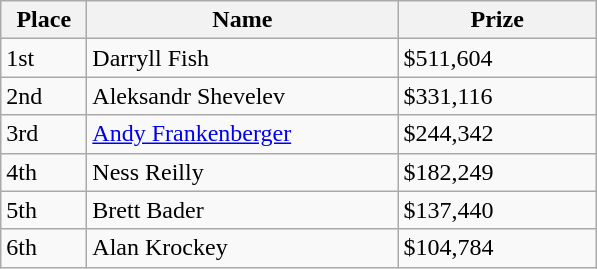<table class="wikitable">
<tr>
<th style="width:50px;">Place</th>
<th style="width:200px;">Name</th>
<th style="width:125px;">Prize</th>
</tr>
<tr>
<td>1st</td>
<td> Darryll Fish</td>
<td>$511,604</td>
</tr>
<tr>
<td>2nd</td>
<td> Aleksandr Shevelev</td>
<td>$331,116</td>
</tr>
<tr>
<td>3rd</td>
<td> <a href='#'>Andy Frankenberger</a></td>
<td>$244,342</td>
</tr>
<tr>
<td>4th</td>
<td> Ness Reilly</td>
<td>$182,249</td>
</tr>
<tr>
<td>5th</td>
<td> Brett Bader</td>
<td>$137,440</td>
</tr>
<tr>
<td>6th</td>
<td> Alan Krockey</td>
<td>$104,784</td>
</tr>
</table>
